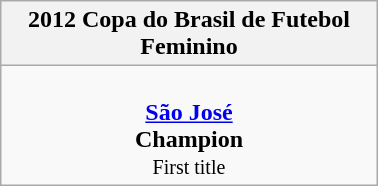<table class="wikitable" style="margin: 0 auto; width: 20%;">
<tr>
<th>2012 Copa do Brasil de Futebol Feminino</th>
</tr>
<tr>
<td align=center> <br><strong><a href='#'>São José</a></strong><br><strong>Champion</strong><br><small>First title</small></td>
</tr>
</table>
